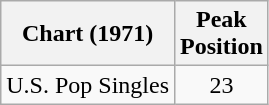<table class="wikitable">
<tr>
<th>Chart (1971)</th>
<th>Peak<br>Position</th>
</tr>
<tr>
<td align="left">U.S. Pop Singles</td>
<td align="center">23</td>
</tr>
</table>
